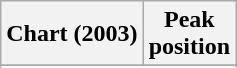<table class="wikitable sortable plainrowheaders">
<tr>
<th scope="col">Chart (2003)</th>
<th scope="col">Peak<br>position</th>
</tr>
<tr>
</tr>
<tr>
</tr>
<tr>
</tr>
<tr>
</tr>
<tr>
</tr>
<tr>
</tr>
<tr>
</tr>
<tr>
</tr>
<tr>
</tr>
<tr>
</tr>
<tr>
</tr>
<tr>
</tr>
<tr>
</tr>
<tr>
</tr>
</table>
